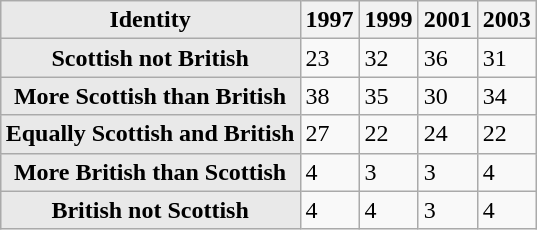<table class="wikitable" style="float:right;">
<tr>
<th style="background:#e9e9e9; text-align:center;">Identity</th>
<th>1997</th>
<th>1999</th>
<th>2001</th>
<th>2003</th>
</tr>
<tr>
<th style="background:#e9e9e9;">Scottish not British</th>
<td>23</td>
<td>32</td>
<td>36</td>
<td>31</td>
</tr>
<tr>
<th style="background:#e9e9e9;">More Scottish than British</th>
<td>38</td>
<td>35</td>
<td>30</td>
<td>34</td>
</tr>
<tr>
<th style="background:#e9e9e9;">Equally Scottish and British</th>
<td>27</td>
<td>22</td>
<td>24</td>
<td>22</td>
</tr>
<tr>
<th style="background:#e9e9e9;">More British than Scottish</th>
<td>4</td>
<td>3</td>
<td>3</td>
<td>4</td>
</tr>
<tr>
<th style="background:#e9e9e9;">British not Scottish</th>
<td>4</td>
<td>4</td>
<td>3</td>
<td>4</td>
</tr>
</table>
